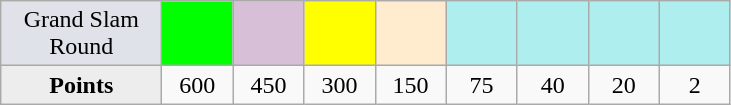<table class="wikitable" style="text-align: center;">
<tr>
<td style="width:100px; background:#dfe2e9;">Grand Slam Round</td>
<td style="width:40px; background:lime;"></td>
<td style="width:40px; background:thistle;"></td>
<td style="width:40px; background:#ff0;"></td>
<td style="width:40px; background:#ffebcd;"></td>
<td style="width:40px; background:#afeeee;"></td>
<td style="width:40px; background:#afeeee;"></td>
<td style="width:40px; background:#afeeee;"></td>
<td style="width:40px; background:#afeeee;"></td>
</tr>
<tr>
<th style="background:#ededed;">Points</th>
<td>600</td>
<td>450</td>
<td>300</td>
<td>150</td>
<td>75</td>
<td>40</td>
<td>20</td>
<td>2</td>
</tr>
</table>
